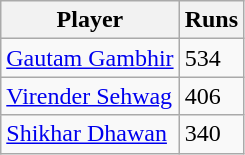<table class="wikitable">
<tr>
<th><strong>Player</strong></th>
<th>Runs</th>
</tr>
<tr>
<td><a href='#'>Gautam Gambhir</a></td>
<td>534</td>
</tr>
<tr>
<td><a href='#'>Virender Sehwag</a></td>
<td>406</td>
</tr>
<tr>
<td><a href='#'>Shikhar Dhawan</a></td>
<td>340</td>
</tr>
</table>
